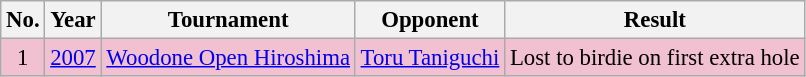<table class="wikitable" style="font-size:95%;">
<tr>
<th>No.</th>
<th>Year</th>
<th>Tournament</th>
<th>Opponent</th>
<th>Result</th>
</tr>
<tr style="background:#F2C1D1;">
<td align=center>1</td>
<td><a href='#'>2007</a></td>
<td><a href='#'>Woodone Open Hiroshima</a></td>
<td> <a href='#'>Toru Taniguchi</a></td>
<td>Lost to birdie on first extra hole</td>
</tr>
</table>
